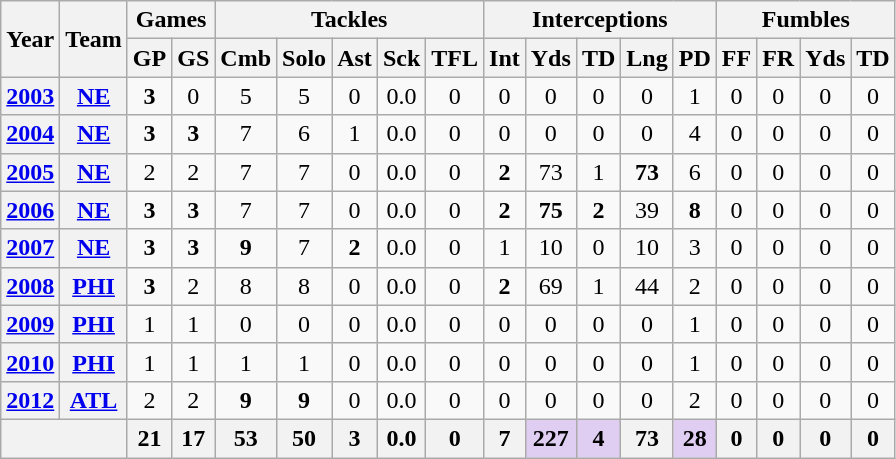<table class="wikitable" style="text-align:center">
<tr>
<th rowspan="2">Year</th>
<th rowspan="2">Team</th>
<th colspan="2">Games</th>
<th colspan="5">Tackles</th>
<th colspan="5">Interceptions</th>
<th colspan="4">Fumbles</th>
</tr>
<tr>
<th>GP</th>
<th>GS</th>
<th>Cmb</th>
<th>Solo</th>
<th>Ast</th>
<th>Sck</th>
<th>TFL</th>
<th>Int</th>
<th>Yds</th>
<th>TD</th>
<th>Lng</th>
<th>PD</th>
<th>FF</th>
<th>FR</th>
<th>Yds</th>
<th>TD</th>
</tr>
<tr>
<th><a href='#'>2003</a></th>
<th><a href='#'>NE</a></th>
<td><strong>3</strong></td>
<td>0</td>
<td>5</td>
<td>5</td>
<td>0</td>
<td>0.0</td>
<td>0</td>
<td>0</td>
<td>0</td>
<td>0</td>
<td>0</td>
<td>1</td>
<td>0</td>
<td>0</td>
<td>0</td>
<td>0</td>
</tr>
<tr>
<th><a href='#'>2004</a></th>
<th><a href='#'>NE</a></th>
<td><strong>3</strong></td>
<td><strong>3</strong></td>
<td>7</td>
<td>6</td>
<td>1</td>
<td>0.0</td>
<td>0</td>
<td>0</td>
<td>0</td>
<td>0</td>
<td>0</td>
<td>4</td>
<td>0</td>
<td>0</td>
<td>0</td>
<td>0</td>
</tr>
<tr>
<th><a href='#'>2005</a></th>
<th><a href='#'>NE</a></th>
<td>2</td>
<td>2</td>
<td>7</td>
<td>7</td>
<td>0</td>
<td>0.0</td>
<td>0</td>
<td><strong>2</strong></td>
<td>73</td>
<td>1</td>
<td><strong>73</strong></td>
<td>6</td>
<td>0</td>
<td>0</td>
<td>0</td>
<td>0</td>
</tr>
<tr>
<th><a href='#'>2006</a></th>
<th><a href='#'>NE</a></th>
<td><strong>3</strong></td>
<td><strong>3</strong></td>
<td>7</td>
<td>7</td>
<td>0</td>
<td>0.0</td>
<td>0</td>
<td><strong>2</strong></td>
<td><strong>75</strong></td>
<td><strong>2</strong></td>
<td>39</td>
<td><strong>8</strong></td>
<td>0</td>
<td>0</td>
<td>0</td>
<td>0</td>
</tr>
<tr>
<th><a href='#'>2007</a></th>
<th><a href='#'>NE</a></th>
<td><strong>3</strong></td>
<td><strong>3</strong></td>
<td><strong>9</strong></td>
<td>7</td>
<td><strong>2</strong></td>
<td>0.0</td>
<td>0</td>
<td>1</td>
<td>10</td>
<td>0</td>
<td>10</td>
<td>3</td>
<td>0</td>
<td>0</td>
<td>0</td>
<td>0</td>
</tr>
<tr>
<th><a href='#'>2008</a></th>
<th><a href='#'>PHI</a></th>
<td><strong>3</strong></td>
<td>2</td>
<td>8</td>
<td>8</td>
<td>0</td>
<td>0.0</td>
<td>0</td>
<td><strong>2</strong></td>
<td>69</td>
<td>1</td>
<td>44</td>
<td>2</td>
<td>0</td>
<td>0</td>
<td>0</td>
<td>0</td>
</tr>
<tr>
<th><a href='#'>2009</a></th>
<th><a href='#'>PHI</a></th>
<td>1</td>
<td>1</td>
<td>0</td>
<td>0</td>
<td>0</td>
<td>0.0</td>
<td>0</td>
<td>0</td>
<td>0</td>
<td>0</td>
<td>0</td>
<td>1</td>
<td>0</td>
<td>0</td>
<td>0</td>
<td>0</td>
</tr>
<tr>
<th><a href='#'>2010</a></th>
<th><a href='#'>PHI</a></th>
<td>1</td>
<td>1</td>
<td>1</td>
<td>1</td>
<td>0</td>
<td>0.0</td>
<td>0</td>
<td>0</td>
<td>0</td>
<td>0</td>
<td>0</td>
<td>1</td>
<td>0</td>
<td>0</td>
<td>0</td>
<td>0</td>
</tr>
<tr>
<th><a href='#'>2012</a></th>
<th><a href='#'>ATL</a></th>
<td>2</td>
<td>2</td>
<td><strong>9</strong></td>
<td><strong>9</strong></td>
<td>0</td>
<td>0.0</td>
<td>0</td>
<td>0</td>
<td>0</td>
<td>0</td>
<td>0</td>
<td>2</td>
<td>0</td>
<td>0</td>
<td>0</td>
<td>0</td>
</tr>
<tr>
<th colspan="2"></th>
<th>21</th>
<th>17</th>
<th>53</th>
<th>50</th>
<th>3</th>
<th>0.0</th>
<th>0</th>
<th>7</th>
<th style="background:#e0cef2;">227</th>
<th style="background:#e0cef2;">4</th>
<th>73</th>
<th style="background:#e0cef2;">28</th>
<th>0</th>
<th>0</th>
<th>0</th>
<th>0</th>
</tr>
</table>
